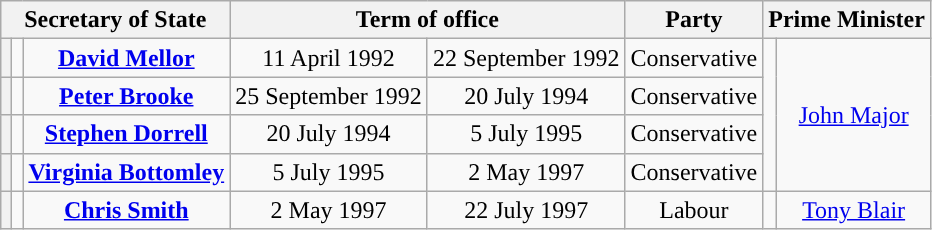<table class="wikitable" style="text-align:center">
<tr>
<th colspan=3>Secretary of State</th>
<th colspan=2>Term of office</th>
<th>Party</th>
<th colspan=2>Prime Minister</th>
</tr>
<tr style="height:1em">
<th style="background-color:"></th>
<td></td>
<td><strong><a href='#'>David Mellor</a></strong><br></td>
<td>11 April 1992</td>
<td>22 September 1992</td>
<td>Conservative</td>
<td rowspan=4 style="background-color:"></td>
<td rowspan=4><a href='#'>John Major</a></td>
</tr>
<tr style="height:1em">
<th style="background-color:"></th>
<td></td>
<td><a href='#'><strong>Peter Brooke</strong></a><br></td>
<td>25 September 1992</td>
<td>20 July 1994</td>
<td>Conservative</td>
</tr>
<tr style="height:1em">
<th style="background-color:"></th>
<td></td>
<td><strong><a href='#'>Stephen Dorrell</a></strong><br></td>
<td>20 July 1994</td>
<td>5 July 1995</td>
<td>Conservative</td>
</tr>
<tr style="height:1em">
<th style="background-color:"></th>
<td></td>
<td><strong><a href='#'>Virginia Bottomley</a></strong><br></td>
<td>5 July 1995</td>
<td>2 May 1997</td>
<td>Conservative</td>
</tr>
<tr style="height:1em">
<th style="background-color:"></th>
<td></td>
<td><a href='#'><strong>Chris Smith</strong></a><br></td>
<td>2 May 1997</td>
<td>22 July 1997</td>
<td>Labour</td>
<td style="background-color:"></td>
<td><a href='#'>Tony Blair</a></td>
</tr>
</table>
